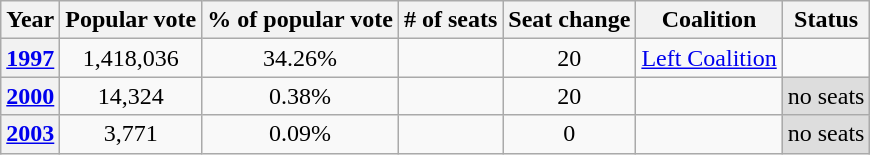<table class="wikitable sortable" style="text-align:center">
<tr>
<th>Year</th>
<th>Popular vote</th>
<th>% of popular vote</th>
<th># of seats</th>
<th>Seat change</th>
<th>Coalition</th>
<th>Status</th>
</tr>
<tr>
<th><a href='#'>1997</a></th>
<td>1,418,036</td>
<td>34.26%</td>
<td></td>
<td> 20</td>
<td><a href='#'>Left Coalition</a></td>
<td></td>
</tr>
<tr>
<th><a href='#'>2000</a></th>
<td>14,324</td>
<td>0.38%</td>
<td></td>
<td> 20</td>
<td></td>
<td style="background:#ddd;">no seats</td>
</tr>
<tr>
<th><a href='#'>2003</a></th>
<td>3,771</td>
<td>0.09%</td>
<td></td>
<td> 0</td>
<td></td>
<td style="background:#ddd;">no seats</td>
</tr>
</table>
